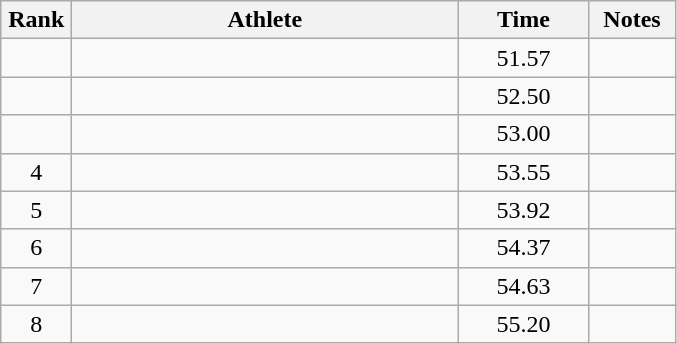<table class="wikitable" style="text-align:center">
<tr>
<th width=40>Rank</th>
<th width=250>Athlete</th>
<th width=80>Time</th>
<th width=50>Notes</th>
</tr>
<tr>
<td></td>
<td align=left></td>
<td>51.57</td>
<td></td>
</tr>
<tr>
<td></td>
<td align=left></td>
<td>52.50</td>
<td></td>
</tr>
<tr>
<td></td>
<td align=left></td>
<td>53.00</td>
<td></td>
</tr>
<tr>
<td>4</td>
<td align=left></td>
<td>53.55</td>
<td></td>
</tr>
<tr>
<td>5</td>
<td align=left></td>
<td>53.92</td>
<td></td>
</tr>
<tr>
<td>6</td>
<td align=left></td>
<td>54.37</td>
<td></td>
</tr>
<tr>
<td>7</td>
<td align=left></td>
<td>54.63</td>
<td></td>
</tr>
<tr>
<td>8</td>
<td align=left></td>
<td>55.20</td>
<td></td>
</tr>
</table>
